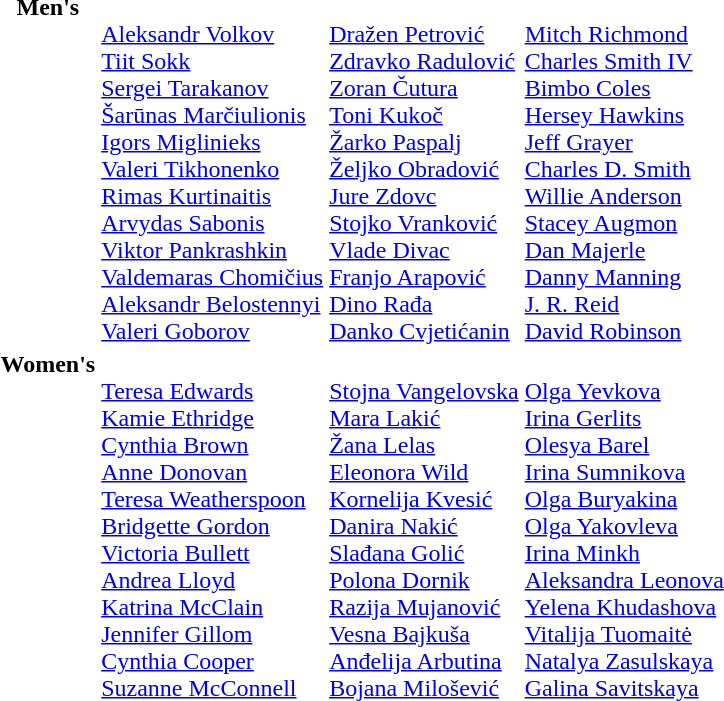<table>
<tr valign="top">
<th>Men's</th>
<td><br><a href='#'>Aleksandr Volkov</a><br> <a href='#'>Tiit Sokk</a><br> <a href='#'>Sergei Tarakanov</a><br> <a href='#'>Šarūnas Marčiulionis</a><br> <a href='#'>Igors Miglinieks</a><br> <a href='#'>Valeri Tikhonenko</a><br> <a href='#'>Rimas Kurtinaitis</a><br> <a href='#'>Arvydas Sabonis</a><br> <a href='#'>Viktor Pankrashkin</a><br> <a href='#'>Valdemaras Chomičius</a><br> <a href='#'>Aleksandr Belostennyi</a><br> <a href='#'>Valeri Goborov</a></td>
<td><br><a href='#'>Dražen Petrović</a><br> <a href='#'>Zdravko Radulović</a><br> <a href='#'>Zoran Čutura</a><br> <a href='#'>Toni Kukoč</a><br> <a href='#'>Žarko Paspalj</a><br> <a href='#'>Željko Obradović</a><br> <a href='#'>Jure Zdovc</a><br> <a href='#'>Stojko Vranković</a><br> <a href='#'>Vlade Divac</a><br> <a href='#'>Franjo Arapović</a><br> <a href='#'>Dino Rađa</a><br><a href='#'>Danko Cvjetićanin</a></td>
<td><br><a href='#'>Mitch Richmond</a><br> <a href='#'>Charles Smith IV</a><br> <a href='#'>Bimbo Coles</a><br> <a href='#'>Hersey Hawkins</a><br> <a href='#'>Jeff Grayer</a><br> <a href='#'>Charles D. Smith</a><br> <a href='#'>Willie Anderson</a><br> <a href='#'>Stacey Augmon</a><br> <a href='#'>Dan Majerle</a><br> <a href='#'>Danny Manning</a><br> <a href='#'>J. R. Reid</a><br> <a href='#'>David Robinson</a></td>
</tr>
<tr valign="top">
<th>Women's</th>
<td> <br><a href='#'>Teresa Edwards</a><br><a href='#'>Kamie Ethridge</a><br><a href='#'>Cynthia Brown</a><br><a href='#'>Anne Donovan</a><br><a href='#'>Teresa Weatherspoon</a><br><a href='#'>Bridgette Gordon</a><br><a href='#'>Victoria Bullett</a><br><a href='#'>Andrea Lloyd</a><br><a href='#'>Katrina McClain</a><br><a href='#'>Jennifer Gillom</a><br><a href='#'>Cynthia Cooper</a><br><a href='#'>Suzanne McConnell</a></td>
<td> <br><a href='#'>Stojna Vangelovska</a><br><a href='#'>Mara Lakić</a><br><a href='#'>Žana Lelas</a><br><a href='#'>Eleonora Wild</a><br><a href='#'>Kornelija Kvesić</a><br><a href='#'>Danira Nakić</a><br><a href='#'>Slađana Golić</a><br><a href='#'>Polona Dornik</a><br><a href='#'>Razija Mujanović</a><br><a href='#'>Vesna Bajkuša</a><br><a href='#'>Anđelija Arbutina</a><br><a href='#'>Bojana Milošević</a></td>
<td> <br><a href='#'>Olga Yevkova</a><br><a href='#'>Irina Gerlits</a><br><a href='#'>Olesya Barel</a><br><a href='#'>Irina Sumnikova</a><br><a href='#'>Olga Buryakina</a><br><a href='#'>Olga Yakovleva</a><br><a href='#'>Irina Minkh</a><br><a href='#'>Aleksandra Leonova</a><br><a href='#'>Yelena Khudashova</a><br><a href='#'>Vitalija Tuomaitė</a><br><a href='#'>Natalya Zasulskaya</a><br><a href='#'>Galina Savitskaya</a></td>
</tr>
</table>
